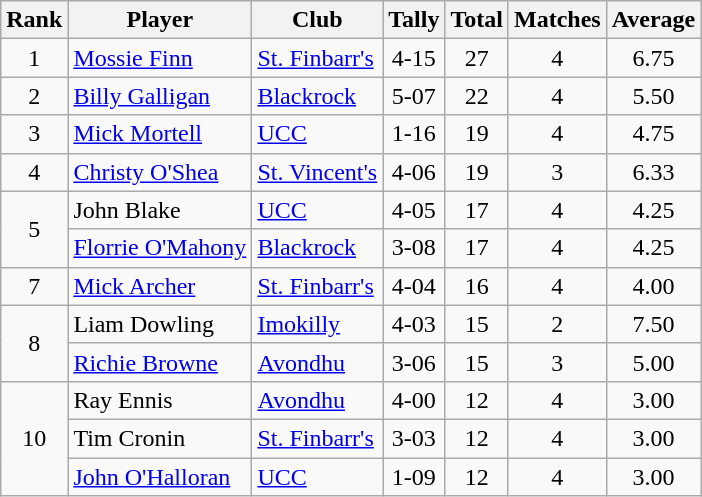<table class="wikitable">
<tr>
<th>Rank</th>
<th>Player</th>
<th>Club</th>
<th>Tally</th>
<th>Total</th>
<th>Matches</th>
<th>Average</th>
</tr>
<tr>
<td rowspan=1 align=center>1</td>
<td><a href='#'>Mossie Finn</a></td>
<td><a href='#'>St. Finbarr's</a></td>
<td align=center>4-15</td>
<td align=center>27</td>
<td align=center>4</td>
<td align=center>6.75</td>
</tr>
<tr>
<td rowspan=1 align=center>2</td>
<td><a href='#'>Billy Galligan</a></td>
<td><a href='#'>Blackrock</a></td>
<td align=center>5-07</td>
<td align=center>22</td>
<td align=center>4</td>
<td align=center>5.50</td>
</tr>
<tr>
<td rowspan=1 align=center>3</td>
<td><a href='#'>Mick Mortell</a></td>
<td><a href='#'>UCC</a></td>
<td align=center>1-16</td>
<td align=center>19</td>
<td align=center>4</td>
<td align=center>4.75</td>
</tr>
<tr>
<td rowspan=1 align=center>4</td>
<td><a href='#'>Christy O'Shea</a></td>
<td><a href='#'>St. Vincent's</a></td>
<td align=center>4-06</td>
<td align=center>19</td>
<td align=center>3</td>
<td align=center>6.33</td>
</tr>
<tr>
<td rowspan=2 align=center>5</td>
<td>John Blake</td>
<td><a href='#'>UCC</a></td>
<td align=center>4-05</td>
<td align=center>17</td>
<td align=center>4</td>
<td align=center>4.25</td>
</tr>
<tr>
<td><a href='#'>Florrie O'Mahony</a></td>
<td><a href='#'>Blackrock</a></td>
<td align=center>3-08</td>
<td align=center>17</td>
<td align=center>4</td>
<td align=center>4.25</td>
</tr>
<tr>
<td rowspan=1 align=center>7</td>
<td><a href='#'>Mick Archer</a></td>
<td><a href='#'>St. Finbarr's</a></td>
<td align=center>4-04</td>
<td align=center>16</td>
<td align=center>4</td>
<td align=center>4.00</td>
</tr>
<tr>
<td rowspan=2 align=center>8</td>
<td>Liam Dowling</td>
<td><a href='#'>Imokilly</a></td>
<td align=center>4-03</td>
<td align=center>15</td>
<td align=center>2</td>
<td align=center>7.50</td>
</tr>
<tr>
<td><a href='#'>Richie Browne</a></td>
<td><a href='#'>Avondhu</a></td>
<td align=center>3-06</td>
<td align=center>15</td>
<td align=center>3</td>
<td align=center>5.00</td>
</tr>
<tr>
<td rowspan=3 align=center>10</td>
<td>Ray Ennis</td>
<td><a href='#'>Avondhu</a></td>
<td align=center>4-00</td>
<td align=center>12</td>
<td align=center>4</td>
<td align=center>3.00</td>
</tr>
<tr>
<td>Tim Cronin</td>
<td><a href='#'>St. Finbarr's</a></td>
<td align=center>3-03</td>
<td align=center>12</td>
<td align=center>4</td>
<td align=center>3.00</td>
</tr>
<tr>
<td><a href='#'>John O'Halloran</a></td>
<td><a href='#'>UCC</a></td>
<td align=center>1-09</td>
<td align=center>12</td>
<td align=center>4</td>
<td align=center>3.00</td>
</tr>
</table>
